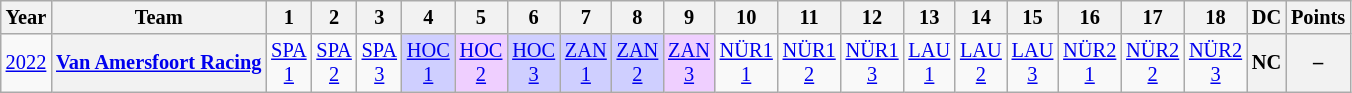<table class="wikitable" style="text-align:center; font-size:85%">
<tr>
<th>Year</th>
<th>Team</th>
<th>1</th>
<th>2</th>
<th>3</th>
<th>4</th>
<th>5</th>
<th>6</th>
<th>7</th>
<th>8</th>
<th>9</th>
<th>10</th>
<th>11</th>
<th>12</th>
<th>13</th>
<th>14</th>
<th>15</th>
<th>16</th>
<th>17</th>
<th>18</th>
<th>DC</th>
<th>Points</th>
</tr>
<tr>
<td><a href='#'>2022</a></td>
<th nowrap><a href='#'>Van Amersfoort Racing</a></th>
<td><a href='#'>SPA<br>1</a></td>
<td><a href='#'>SPA<br>2</a></td>
<td><a href='#'>SPA<br>3</a></td>
<td style="background:#CFCFFF"><a href='#'>HOC<br>1</a><br></td>
<td style="background:#EFCFFF"><a href='#'>HOC<br>2</a><br></td>
<td style="background:#CFCFFF"><a href='#'>HOC<br>3</a><br></td>
<td style="background:#CFCFFF"><a href='#'>ZAN<br>1</a><br></td>
<td style="background:#CFCFFF"><a href='#'>ZAN<br>2</a><br></td>
<td style="background:#EFCFFF"><a href='#'>ZAN<br>3</a><br></td>
<td><a href='#'>NÜR1<br>1</a></td>
<td><a href='#'>NÜR1<br>2</a></td>
<td><a href='#'>NÜR1<br>3</a></td>
<td><a href='#'>LAU<br>1</a></td>
<td><a href='#'>LAU<br>2</a></td>
<td><a href='#'>LAU<br>3</a></td>
<td><a href='#'>NÜR2<br>1</a></td>
<td><a href='#'>NÜR2<br>2</a></td>
<td><a href='#'>NÜR2<br>3</a></td>
<th>NC</th>
<th>–</th>
</tr>
</table>
